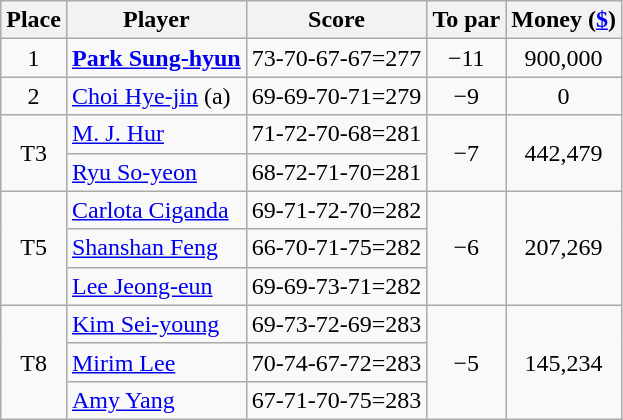<table class="wikitable">
<tr>
<th>Place</th>
<th>Player</th>
<th>Score</th>
<th>To par</th>
<th>Money (<a href='#'>$</a>)</th>
</tr>
<tr>
<td align=center>1</td>
<td> <strong><a href='#'>Park Sung-hyun</a></strong></td>
<td>73-70-67-67=277</td>
<td align=center>−11</td>
<td align=center>900,000</td>
</tr>
<tr>
<td align=center>2</td>
<td> <a href='#'>Choi Hye-jin</a> (a)</td>
<td>69-69-70-71=279</td>
<td align=center>−9</td>
<td align=center>0</td>
</tr>
<tr>
<td rowspan=2 align=center>T3</td>
<td> <a href='#'>M. J. Hur</a></td>
<td>71-72-70-68=281</td>
<td rowspan=2 align=center>−7</td>
<td rowspan=2 align=center>442,479</td>
</tr>
<tr>
<td> <a href='#'>Ryu So-yeon</a></td>
<td>68-72-71-70=281</td>
</tr>
<tr>
<td rowspan=3 align=center>T5</td>
<td> <a href='#'>Carlota Ciganda</a></td>
<td>69-71-72-70=282</td>
<td rowspan=3 align=center>−6</td>
<td rowspan=3 align=center>207,269</td>
</tr>
<tr>
<td> <a href='#'>Shanshan Feng</a></td>
<td>66-70-71-75=282</td>
</tr>
<tr>
<td> <a href='#'>Lee Jeong-eun</a></td>
<td>69-69-73-71=282</td>
</tr>
<tr>
<td rowspan=3 align=center>T8</td>
<td> <a href='#'>Kim Sei-young</a></td>
<td>69-73-72-69=283</td>
<td rowspan=3 align=center>−5</td>
<td rowspan=3 align=center>145,234</td>
</tr>
<tr>
<td> <a href='#'>Mirim Lee</a></td>
<td>70-74-67-72=283</td>
</tr>
<tr>
<td> <a href='#'>Amy Yang</a></td>
<td>67-71-70-75=283</td>
</tr>
</table>
